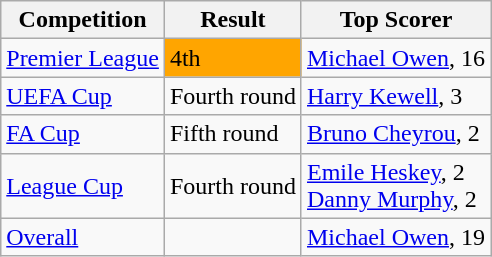<table class="wikitable">
<tr>
<th>Competition</th>
<th>Result</th>
<th>Top Scorer</th>
</tr>
<tr>
<td><a href='#'>Premier League</a></td>
<td style="background:orange;">4th</td>
<td> <a href='#'>Michael Owen</a>, 16</td>
</tr>
<tr>
<td><a href='#'>UEFA Cup</a></td>
<td>Fourth round</td>
<td> <a href='#'>Harry Kewell</a>, 3</td>
</tr>
<tr>
<td><a href='#'>FA Cup</a></td>
<td>Fifth round</td>
<td> <a href='#'>Bruno Cheyrou</a>, 2</td>
</tr>
<tr>
<td><a href='#'>League Cup</a></td>
<td>Fourth round</td>
<td> <a href='#'>Emile Heskey</a>, 2<br> <a href='#'>Danny Murphy</a>, 2</td>
</tr>
<tr>
<td><a href='#'>Overall</a></td>
<td></td>
<td> <a href='#'>Michael Owen</a>, 19</td>
</tr>
</table>
